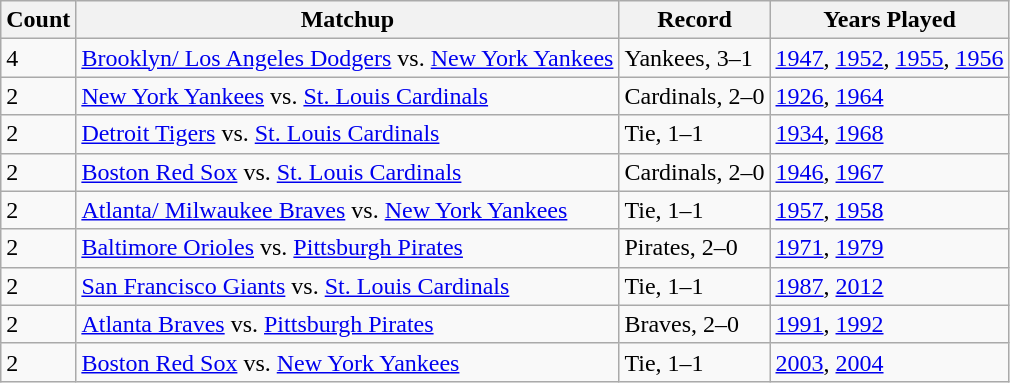<table class="wikitable sortable">
<tr>
<th>Count</th>
<th>Matchup</th>
<th>Record</th>
<th>Years Played</th>
</tr>
<tr>
<td>4</td>
<td><a href='#'>Brooklyn/ Los Angeles Dodgers</a> vs. <a href='#'>New York Yankees</a></td>
<td>Yankees, 3–1</td>
<td><a href='#'>1947</a>, <a href='#'>1952</a>, <a href='#'>1955</a>, <a href='#'>1956</a></td>
</tr>
<tr>
<td>2</td>
<td><a href='#'>New York Yankees</a> vs. <a href='#'>St. Louis Cardinals</a></td>
<td>Cardinals, 2–0</td>
<td><a href='#'>1926</a>, <a href='#'>1964</a></td>
</tr>
<tr>
<td>2</td>
<td><a href='#'>Detroit Tigers</a> vs. <a href='#'>St. Louis Cardinals</a></td>
<td>Tie, 1–1</td>
<td><a href='#'>1934</a>, <a href='#'>1968</a></td>
</tr>
<tr>
<td>2</td>
<td><a href='#'>Boston Red Sox</a> vs. <a href='#'>St. Louis Cardinals</a></td>
<td>Cardinals, 2–0</td>
<td><a href='#'>1946</a>, <a href='#'>1967</a></td>
</tr>
<tr>
<td>2</td>
<td><a href='#'>Atlanta/ Milwaukee Braves</a> vs. <a href='#'>New York Yankees</a></td>
<td>Tie, 1–1</td>
<td><a href='#'>1957</a>, <a href='#'>1958</a></td>
</tr>
<tr>
<td>2</td>
<td><a href='#'>Baltimore Orioles</a> vs. <a href='#'>Pittsburgh Pirates</a></td>
<td>Pirates, 2–0</td>
<td><a href='#'>1971</a>, <a href='#'>1979</a></td>
</tr>
<tr>
<td>2</td>
<td><a href='#'>San Francisco Giants</a> vs. <a href='#'>St. Louis Cardinals</a></td>
<td>Tie, 1–1</td>
<td><a href='#'>1987</a>, <a href='#'>2012</a></td>
</tr>
<tr>
<td>2</td>
<td><a href='#'>Atlanta Braves</a> vs. <a href='#'>Pittsburgh Pirates</a></td>
<td>Braves, 2–0</td>
<td><a href='#'>1991</a>, <a href='#'>1992</a></td>
</tr>
<tr>
<td>2</td>
<td><a href='#'>Boston Red Sox</a> vs. <a href='#'>New York Yankees</a></td>
<td>Tie, 1–1</td>
<td><a href='#'>2003</a>, <a href='#'>2004</a></td>
</tr>
</table>
